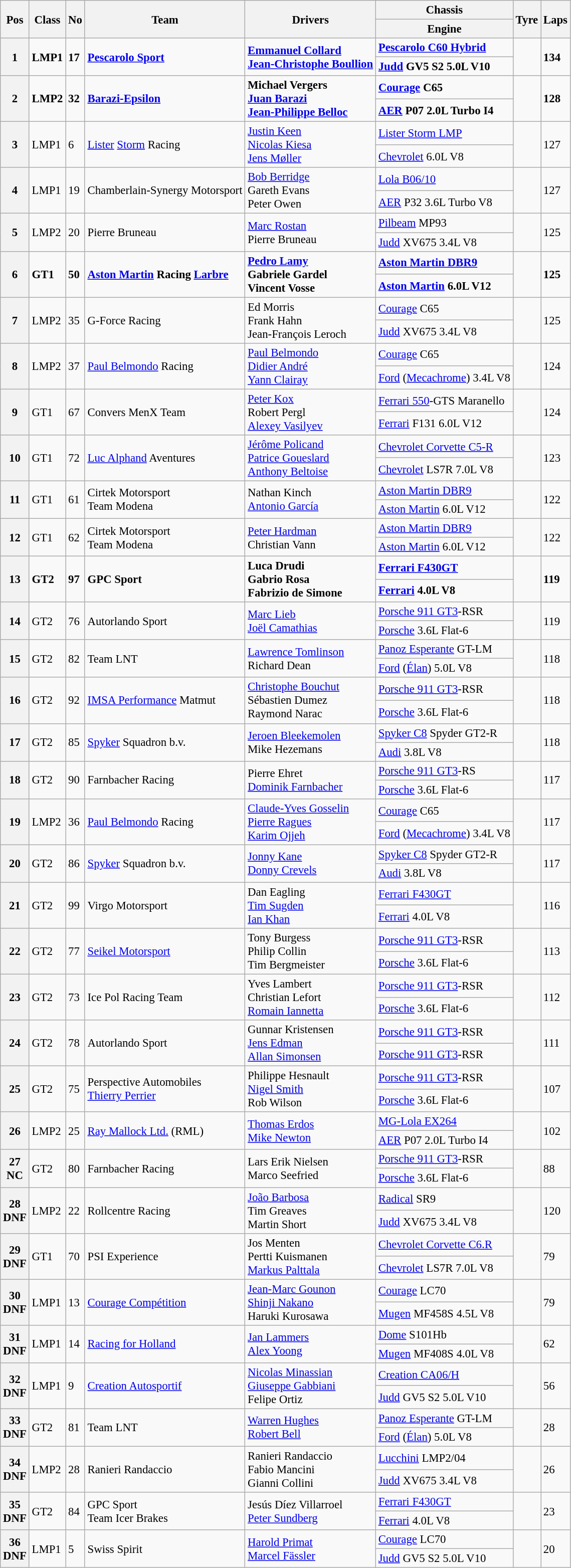<table class="wikitable" style="font-size: 95%;">
<tr>
<th rowspan=2>Pos</th>
<th rowspan=2>Class</th>
<th rowspan=2>No</th>
<th rowspan=2>Team</th>
<th rowspan=2>Drivers</th>
<th>Chassis</th>
<th rowspan=2>Tyre</th>
<th rowspan=2>Laps</th>
</tr>
<tr>
<th>Engine</th>
</tr>
<tr style="font-weight:bold">
<th rowspan=2>1</th>
<td rowspan=2>LMP1</td>
<td rowspan=2>17</td>
<td rowspan=2> <a href='#'>Pescarolo Sport</a></td>
<td rowspan=2> <a href='#'>Emmanuel Collard</a><br> <a href='#'>Jean-Christophe Boullion</a></td>
<td><a href='#'>Pescarolo C60 Hybrid</a></td>
<td rowspan=2></td>
<td rowspan=2>134</td>
</tr>
<tr style="font-weight:bold">
<td><a href='#'>Judd</a> GV5 S2 5.0L V10</td>
</tr>
<tr style="font-weight:bold">
<th rowspan=2>2</th>
<td rowspan=2>LMP2</td>
<td rowspan=2>32</td>
<td rowspan=2> <a href='#'>Barazi-Epsilon</a></td>
<td rowspan=2> Michael Vergers<br> <a href='#'>Juan Barazi</a><br> <a href='#'>Jean-Philippe Belloc</a></td>
<td><a href='#'>Courage</a> C65</td>
<td rowspan=2></td>
<td rowspan=2>128</td>
</tr>
<tr style="font-weight:bold">
<td><a href='#'>AER</a> P07 2.0L Turbo I4</td>
</tr>
<tr>
<th rowspan=2>3</th>
<td rowspan=2>LMP1</td>
<td rowspan=2>6</td>
<td rowspan=2> <a href='#'>Lister</a> <a href='#'>Storm</a> Racing</td>
<td rowspan=2> <a href='#'>Justin Keen</a><br> <a href='#'>Nicolas Kiesa</a><br> <a href='#'>Jens Møller</a></td>
<td><a href='#'>Lister Storm LMP</a></td>
<td rowspan=2></td>
<td rowspan=2>127</td>
</tr>
<tr>
<td><a href='#'>Chevrolet</a> 6.0L V8</td>
</tr>
<tr>
<th rowspan=2>4</th>
<td rowspan=2>LMP1</td>
<td rowspan=2>19</td>
<td rowspan=2> Chamberlain-Synergy Motorsport</td>
<td rowspan=2> <a href='#'>Bob Berridge</a><br> Gareth Evans<br> Peter Owen</td>
<td><a href='#'>Lola B06/10</a></td>
<td rowspan=2></td>
<td rowspan=2>127</td>
</tr>
<tr>
<td><a href='#'>AER</a> P32 3.6L Turbo V8</td>
</tr>
<tr>
<th rowspan=2>5</th>
<td rowspan=2>LMP2</td>
<td rowspan=2>20</td>
<td rowspan=2> Pierre Bruneau</td>
<td rowspan=2> <a href='#'>Marc Rostan</a><br> Pierre Bruneau</td>
<td><a href='#'>Pilbeam</a> MP93</td>
<td rowspan=2></td>
<td rowspan=2>125</td>
</tr>
<tr>
<td><a href='#'>Judd</a> XV675 3.4L V8</td>
</tr>
<tr style="font-weight:bold">
<th rowspan=2>6</th>
<td rowspan=2>GT1</td>
<td rowspan=2>50</td>
<td rowspan=2> <a href='#'>Aston Martin</a> Racing <a href='#'>Larbre</a></td>
<td rowspan=2> <a href='#'>Pedro Lamy</a><br> Gabriele Gardel<br> Vincent Vosse</td>
<td><a href='#'>Aston Martin DBR9</a></td>
<td rowspan=2></td>
<td rowspan=2>125</td>
</tr>
<tr style="font-weight:bold">
<td><a href='#'>Aston Martin</a> 6.0L V12</td>
</tr>
<tr>
<th rowspan=2>7</th>
<td rowspan=2>LMP2</td>
<td rowspan=2>35</td>
<td rowspan=2> G-Force Racing</td>
<td rowspan=2> Ed Morris<br> Frank Hahn<br> Jean-François Leroch</td>
<td><a href='#'>Courage</a> C65</td>
<td rowspan=2></td>
<td rowspan=2>125</td>
</tr>
<tr>
<td><a href='#'>Judd</a> XV675 3.4L V8</td>
</tr>
<tr>
<th rowspan=2>8</th>
<td rowspan=2>LMP2</td>
<td rowspan=2>37</td>
<td rowspan=2> <a href='#'>Paul Belmondo</a> Racing</td>
<td rowspan=2> <a href='#'>Paul Belmondo</a><br> <a href='#'>Didier André</a><br> <a href='#'>Yann Clairay</a></td>
<td><a href='#'>Courage</a> C65</td>
<td rowspan=2></td>
<td rowspan=2>124</td>
</tr>
<tr>
<td><a href='#'>Ford</a> (<a href='#'>Mecachrome</a>) 3.4L V8</td>
</tr>
<tr>
<th rowspan=2>9</th>
<td rowspan=2>GT1</td>
<td rowspan=2>67</td>
<td rowspan=2> Convers MenX Team</td>
<td rowspan=2> <a href='#'>Peter Kox</a><br> Robert Pergl<br> <a href='#'>Alexey Vasilyev</a></td>
<td><a href='#'>Ferrari 550</a>-GTS Maranello</td>
<td rowspan=2></td>
<td rowspan=2>124</td>
</tr>
<tr>
<td><a href='#'>Ferrari</a> F131 6.0L V12</td>
</tr>
<tr>
<th rowspan=2>10</th>
<td rowspan=2>GT1</td>
<td rowspan=2>72</td>
<td rowspan=2> <a href='#'>Luc Alphand</a> Aventures</td>
<td rowspan=2> <a href='#'>Jérôme Policand</a><br> <a href='#'>Patrice Goueslard</a><br> <a href='#'>Anthony Beltoise</a></td>
<td><a href='#'>Chevrolet Corvette C5-R</a></td>
<td rowspan=2></td>
<td rowspan=2>123</td>
</tr>
<tr>
<td><a href='#'>Chevrolet</a> LS7R 7.0L V8</td>
</tr>
<tr>
<th rowspan=2>11</th>
<td rowspan=2>GT1</td>
<td rowspan=2>61</td>
<td rowspan=2> Cirtek Motorsport<br> Team Modena</td>
<td rowspan=2> Nathan Kinch<br> <a href='#'>Antonio García</a></td>
<td><a href='#'>Aston Martin DBR9</a></td>
<td rowspan=2></td>
<td rowspan=2>122</td>
</tr>
<tr>
<td><a href='#'>Aston Martin</a> 6.0L V12</td>
</tr>
<tr>
<th rowspan=2>12</th>
<td rowspan=2>GT1</td>
<td rowspan=2>62</td>
<td rowspan=2> Cirtek Motorsport<br> Team Modena</td>
<td rowspan=2> <a href='#'>Peter Hardman</a><br> Christian Vann</td>
<td><a href='#'>Aston Martin DBR9</a></td>
<td rowspan=2></td>
<td rowspan=2>122</td>
</tr>
<tr>
<td><a href='#'>Aston Martin</a> 6.0L V12</td>
</tr>
<tr style="font-weight:bold">
<th rowspan=2>13</th>
<td rowspan=2>GT2</td>
<td rowspan=2>97</td>
<td rowspan=2> GPC Sport</td>
<td rowspan=2> Luca Drudi<br> Gabrio Rosa<br> Fabrizio de Simone</td>
<td><a href='#'>Ferrari F430GT</a></td>
<td rowspan=2></td>
<td rowspan=2>119</td>
</tr>
<tr style="font-weight:bold">
<td><a href='#'>Ferrari</a> 4.0L V8</td>
</tr>
<tr>
<th rowspan=2>14</th>
<td rowspan=2>GT2</td>
<td rowspan=2>76</td>
<td rowspan=2> Autorlando Sport</td>
<td rowspan=2> <a href='#'>Marc Lieb</a><br> <a href='#'>Joël Camathias</a></td>
<td><a href='#'>Porsche 911 GT3</a>-RSR</td>
<td rowspan=2></td>
<td rowspan=2>119</td>
</tr>
<tr>
<td><a href='#'>Porsche</a> 3.6L Flat-6</td>
</tr>
<tr>
<th rowspan=2>15</th>
<td rowspan=2>GT2</td>
<td rowspan=2>82</td>
<td rowspan=2> Team LNT</td>
<td rowspan=2> <a href='#'>Lawrence Tomlinson</a><br> Richard Dean</td>
<td><a href='#'>Panoz Esperante</a> GT-LM</td>
<td rowspan=2></td>
<td rowspan=2>118</td>
</tr>
<tr>
<td><a href='#'>Ford</a> (<a href='#'>Élan</a>) 5.0L V8</td>
</tr>
<tr>
<th rowspan=2>16</th>
<td rowspan=2>GT2</td>
<td rowspan=2>92</td>
<td rowspan=2> <a href='#'>IMSA Performance</a> Matmut</td>
<td rowspan=2> <a href='#'>Christophe Bouchut</a><br> Sébastien Dumez<br> Raymond Narac</td>
<td><a href='#'>Porsche 911 GT3</a>-RSR</td>
<td rowspan=2></td>
<td rowspan=2>118</td>
</tr>
<tr>
<td><a href='#'>Porsche</a> 3.6L Flat-6</td>
</tr>
<tr>
<th rowspan=2>17</th>
<td rowspan=2>GT2</td>
<td rowspan=2>85</td>
<td rowspan=2> <a href='#'>Spyker</a> Squadron b.v.</td>
<td rowspan=2> <a href='#'>Jeroen Bleekemolen</a><br> Mike Hezemans</td>
<td><a href='#'>Spyker C8</a> Spyder GT2-R</td>
<td rowspan=2></td>
<td rowspan=2>118</td>
</tr>
<tr>
<td><a href='#'>Audi</a> 3.8L V8</td>
</tr>
<tr>
<th rowspan=2>18</th>
<td rowspan=2>GT2</td>
<td rowspan=2>90</td>
<td rowspan=2> Farnbacher Racing</td>
<td rowspan=2> Pierre Ehret<br> <a href='#'>Dominik Farnbacher</a></td>
<td><a href='#'>Porsche 911 GT3</a>-RS</td>
<td rowspan=2></td>
<td rowspan=2>117</td>
</tr>
<tr>
<td><a href='#'>Porsche</a> 3.6L Flat-6</td>
</tr>
<tr>
<th rowspan=2>19</th>
<td rowspan=2>LMP2</td>
<td rowspan=2>36</td>
<td rowspan=2> <a href='#'>Paul Belmondo</a> Racing</td>
<td rowspan=2> <a href='#'>Claude-Yves Gosselin</a><br> <a href='#'>Pierre Ragues</a><br> <a href='#'>Karim Ojjeh</a></td>
<td><a href='#'>Courage</a> C65</td>
<td rowspan=2></td>
<td rowspan=2>117</td>
</tr>
<tr>
<td><a href='#'>Ford</a> (<a href='#'>Mecachrome</a>) 3.4L V8</td>
</tr>
<tr>
<th rowspan=2>20</th>
<td rowspan=2>GT2</td>
<td rowspan=2>86</td>
<td rowspan=2> <a href='#'>Spyker</a> Squadron b.v.</td>
<td rowspan=2> <a href='#'>Jonny Kane</a><br> <a href='#'>Donny Crevels</a></td>
<td><a href='#'>Spyker C8</a> Spyder GT2-R</td>
<td rowspan=2></td>
<td rowspan=2>117</td>
</tr>
<tr>
<td><a href='#'>Audi</a> 3.8L V8</td>
</tr>
<tr>
<th rowspan=2>21</th>
<td rowspan=2>GT2</td>
<td rowspan=2>99</td>
<td rowspan=2> Virgo Motorsport</td>
<td rowspan=2> Dan Eagling<br> <a href='#'>Tim Sugden</a><br> <a href='#'>Ian Khan</a></td>
<td><a href='#'>Ferrari F430GT</a></td>
<td rowspan=2></td>
<td rowspan=2>116</td>
</tr>
<tr>
<td><a href='#'>Ferrari</a> 4.0L V8</td>
</tr>
<tr>
<th rowspan=2>22</th>
<td rowspan=2>GT2</td>
<td rowspan=2>77</td>
<td rowspan=2> <a href='#'>Seikel Motorsport</a></td>
<td rowspan=2> Tony Burgess<br> Philip Collin<br> Tim Bergmeister</td>
<td><a href='#'>Porsche 911 GT3</a>-RSR</td>
<td rowspan=2></td>
<td rowspan=2>113</td>
</tr>
<tr>
<td><a href='#'>Porsche</a> 3.6L Flat-6</td>
</tr>
<tr>
<th rowspan=2>23</th>
<td rowspan=2>GT2</td>
<td rowspan=2>73</td>
<td rowspan=2> Ice Pol Racing Team</td>
<td rowspan=2> Yves Lambert<br> Christian Lefort<br> <a href='#'>Romain Iannetta</a></td>
<td><a href='#'>Porsche 911 GT3</a>-RSR</td>
<td rowspan=2></td>
<td rowspan=2>112</td>
</tr>
<tr>
<td><a href='#'>Porsche</a> 3.6L Flat-6</td>
</tr>
<tr>
<th rowspan=2>24</th>
<td rowspan=2>GT2</td>
<td rowspan=2>78</td>
<td rowspan=2> Autorlando Sport</td>
<td rowspan=2> Gunnar Kristensen<br> <a href='#'>Jens Edman</a><br> <a href='#'>Allan Simonsen</a></td>
<td><a href='#'>Porsche 911 GT3</a>-RSR</td>
<td rowspan=2></td>
<td rowspan=2>111</td>
</tr>
<tr>
<td><a href='#'>Porsche 911 GT3</a>-RSR</td>
</tr>
<tr>
<th rowspan=2>25</th>
<td rowspan=2>GT2</td>
<td rowspan=2>75</td>
<td rowspan=2> Perspective Automobiles<br> <a href='#'>Thierry Perrier</a></td>
<td rowspan=2> Philippe Hesnault<br> <a href='#'>Nigel Smith</a><br> Rob Wilson</td>
<td><a href='#'>Porsche 911 GT3</a>-RSR</td>
<td rowspan=2></td>
<td rowspan=2>107</td>
</tr>
<tr>
<td><a href='#'>Porsche</a> 3.6L Flat-6</td>
</tr>
<tr>
<th rowspan=2>26</th>
<td rowspan=2>LMP2</td>
<td rowspan=2>25</td>
<td rowspan=2> <a href='#'>Ray Mallock Ltd.</a> (RML)</td>
<td rowspan=2> <a href='#'>Thomas Erdos</a><br> <a href='#'>Mike Newton</a></td>
<td><a href='#'>MG-Lola EX264</a></td>
<td rowspan=2></td>
<td rowspan=2>102</td>
</tr>
<tr>
<td><a href='#'>AER</a> P07 2.0L Turbo I4</td>
</tr>
<tr>
<th rowspan=2>27<br>NC</th>
<td rowspan=2>GT2</td>
<td rowspan=2>80</td>
<td rowspan=2> Farnbacher Racing</td>
<td rowspan=2> Lars Erik Nielsen<br> Marco Seefried</td>
<td><a href='#'>Porsche 911 GT3</a>-RSR</td>
<td rowspan=2></td>
<td rowspan=2>88</td>
</tr>
<tr>
<td><a href='#'>Porsche</a> 3.6L Flat-6</td>
</tr>
<tr>
<th rowspan=2>28<br>DNF</th>
<td rowspan=2>LMP2</td>
<td rowspan=2>22</td>
<td rowspan=2> Rollcentre Racing</td>
<td rowspan=2> <a href='#'>João Barbosa</a><br> Tim Greaves<br> Martin Short</td>
<td><a href='#'>Radical</a> SR9</td>
<td rowspan=2></td>
<td rowspan=2>120</td>
</tr>
<tr>
<td><a href='#'>Judd</a> XV675 3.4L V8</td>
</tr>
<tr>
<th rowspan=2>29<br>DNF</th>
<td rowspan=2>GT1</td>
<td rowspan=2>70</td>
<td rowspan=2> PSI Experience</td>
<td rowspan=2> Jos Menten<br> Pertti Kuismanen<br> <a href='#'>Markus Palttala</a></td>
<td><a href='#'>Chevrolet Corvette C6.R</a></td>
<td rowspan=2></td>
<td rowspan=2>79</td>
</tr>
<tr>
<td><a href='#'>Chevrolet</a> LS7R 7.0L V8</td>
</tr>
<tr>
<th rowspan=2>30<br>DNF</th>
<td rowspan=2>LMP1</td>
<td rowspan=2>13</td>
<td rowspan=2> <a href='#'>Courage Compétition</a></td>
<td rowspan=2> <a href='#'>Jean-Marc Gounon</a><br> <a href='#'>Shinji Nakano</a><br> Haruki Kurosawa</td>
<td><a href='#'>Courage</a> LC70</td>
<td rowspan=2></td>
<td rowspan=2>79</td>
</tr>
<tr>
<td><a href='#'>Mugen</a> MF458S 4.5L V8</td>
</tr>
<tr>
<th rowspan=2>31<br>DNF</th>
<td rowspan=2>LMP1</td>
<td rowspan=2>14</td>
<td rowspan=2> <a href='#'>Racing for Holland</a></td>
<td rowspan=2> <a href='#'>Jan Lammers</a><br> <a href='#'>Alex Yoong</a></td>
<td><a href='#'>Dome</a> S101Hb</td>
<td rowspan=2></td>
<td rowspan=2>62</td>
</tr>
<tr>
<td><a href='#'>Mugen</a> MF408S 4.0L V8</td>
</tr>
<tr>
<th rowspan=2>32<br>DNF</th>
<td rowspan=2>LMP1</td>
<td rowspan=2>9</td>
<td rowspan=2> <a href='#'>Creation Autosportif</a></td>
<td rowspan=2> <a href='#'>Nicolas Minassian</a><br> <a href='#'>Giuseppe Gabbiani</a><br> Felipe Ortiz</td>
<td><a href='#'>Creation CA06/H</a></td>
<td rowspan=2></td>
<td rowspan=2>56</td>
</tr>
<tr>
<td><a href='#'>Judd</a> GV5 S2 5.0L V10</td>
</tr>
<tr>
<th rowspan=2>33<br>DNF</th>
<td rowspan=2>GT2</td>
<td rowspan=2>81</td>
<td rowspan=2> Team LNT</td>
<td rowspan=2> <a href='#'>Warren Hughes</a><br> <a href='#'>Robert Bell</a></td>
<td><a href='#'>Panoz Esperante</a> GT-LM</td>
<td rowspan=2></td>
<td rowspan=2>28</td>
</tr>
<tr>
<td><a href='#'>Ford</a> (<a href='#'>Élan</a>) 5.0L V8</td>
</tr>
<tr>
<th rowspan=2>34<br>DNF</th>
<td rowspan=2>LMP2</td>
<td rowspan=2>28</td>
<td rowspan=2> Ranieri Randaccio</td>
<td rowspan=2> Ranieri Randaccio<br> Fabio Mancini<br> Gianni Collini</td>
<td><a href='#'>Lucchini</a> LMP2/04</td>
<td rowspan=2></td>
<td rowspan=2>26</td>
</tr>
<tr>
<td><a href='#'>Judd</a> XV675 3.4L V8</td>
</tr>
<tr>
<th rowspan=2>35<br>DNF</th>
<td rowspan=2>GT2</td>
<td rowspan=2>84</td>
<td rowspan=2> GPC Sport<br> Team Icer Brakes</td>
<td rowspan=2> Jesús Díez Villarroel<br> <a href='#'>Peter Sundberg</a></td>
<td><a href='#'>Ferrari F430GT</a></td>
<td rowspan=2></td>
<td rowspan=2>23</td>
</tr>
<tr>
<td><a href='#'>Ferrari</a> 4.0L V8</td>
</tr>
<tr>
<th rowspan=2>36<br>DNF</th>
<td rowspan=2>LMP1</td>
<td rowspan=2>5</td>
<td rowspan=2> Swiss Spirit</td>
<td rowspan=2> <a href='#'>Harold Primat</a><br> <a href='#'>Marcel Fässler</a></td>
<td><a href='#'>Courage</a> LC70</td>
<td rowspan=2></td>
<td rowspan=2>20</td>
</tr>
<tr>
<td><a href='#'>Judd</a> GV5 S2 5.0L V10</td>
</tr>
</table>
